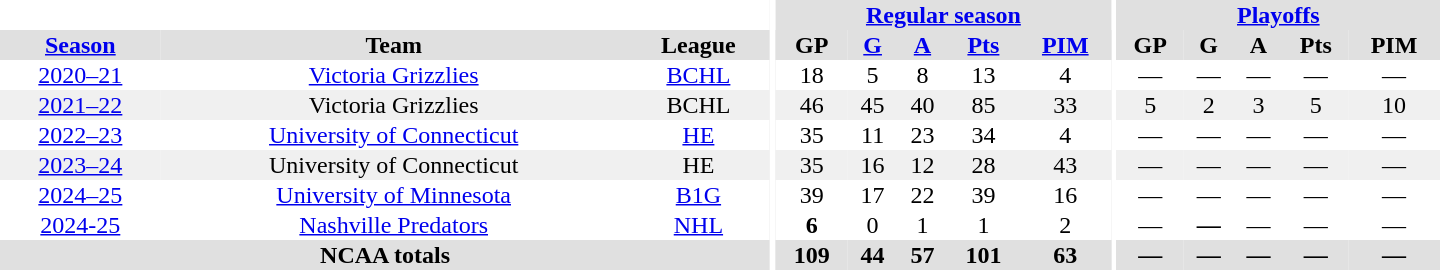<table border="0" cellpadding="1" cellspacing="0" style="text-align:center; width:60em;">
<tr bgcolor="#e0e0e0">
<th colspan="3" bgcolor="#ffffff"></th>
<th rowspan="101" bgcolor="#ffffff"></th>
<th colspan="5"><a href='#'>Regular season</a></th>
<th rowspan="101" bgcolor="#ffffff"></th>
<th colspan="5"><a href='#'>Playoffs</a></th>
</tr>
<tr bgcolor="#e0e0e0">
<th><a href='#'>Season</a></th>
<th>Team</th>
<th>League</th>
<th>GP</th>
<th><a href='#'>G</a></th>
<th><a href='#'>A</a></th>
<th><a href='#'>Pts</a></th>
<th><a href='#'>PIM</a></th>
<th>GP</th>
<th>G</th>
<th>A</th>
<th>Pts</th>
<th>PIM</th>
</tr>
<tr>
<td><a href='#'>2020–21</a></td>
<td><a href='#'>Victoria Grizzlies</a></td>
<td><a href='#'>BCHL</a></td>
<td>18</td>
<td>5</td>
<td>8</td>
<td>13</td>
<td>4</td>
<td>—</td>
<td>—</td>
<td>—</td>
<td>—</td>
<td>—</td>
</tr>
<tr bgcolor="#f0f0f0">
<td><a href='#'>2021–22</a></td>
<td>Victoria Grizzlies</td>
<td>BCHL</td>
<td>46</td>
<td>45</td>
<td>40</td>
<td>85</td>
<td>33</td>
<td>5</td>
<td>2</td>
<td>3</td>
<td>5</td>
<td>10</td>
</tr>
<tr>
<td><a href='#'>2022–23</a></td>
<td><a href='#'>University of Connecticut</a></td>
<td><a href='#'>HE</a></td>
<td>35</td>
<td>11</td>
<td>23</td>
<td>34</td>
<td>4</td>
<td>—</td>
<td>—</td>
<td>—</td>
<td>—</td>
<td>—</td>
</tr>
<tr bgcolor="#f0f0f0">
<td><a href='#'>2023–24</a></td>
<td>University of Connecticut</td>
<td>HE</td>
<td>35</td>
<td>16</td>
<td>12</td>
<td>28</td>
<td>43</td>
<td>—</td>
<td>—</td>
<td>—</td>
<td>—</td>
<td>—</td>
</tr>
<tr>
<td><a href='#'>2024–25</a></td>
<td><a href='#'>University of Minnesota</a></td>
<td><a href='#'>B1G</a></td>
<td>39</td>
<td>17</td>
<td>22</td>
<td>39</td>
<td>16</td>
<td>—</td>
<td>—</td>
<td>—</td>
<td>—</td>
<td>—</td>
</tr>
<tr>
<td><a href='#'>2024-25</a></td>
<td><a href='#'>Nashville Predators</a></td>
<td><a href='#'>NHL</a></td>
<th>6</th>
<td>0</td>
<td>1</td>
<td>1</td>
<td>2</td>
<td>—</td>
<th>—</th>
<td>—</td>
<td>—</td>
<td>—</td>
</tr>
<tr bgcolor="#e0e0e0">
<th colspan="3">NCAA totals</th>
<th>109</th>
<th>44</th>
<th>57</th>
<th>101</th>
<th>63</th>
<th>—</th>
<th>—</th>
<th>—</th>
<th>—</th>
<th>—</th>
</tr>
</table>
